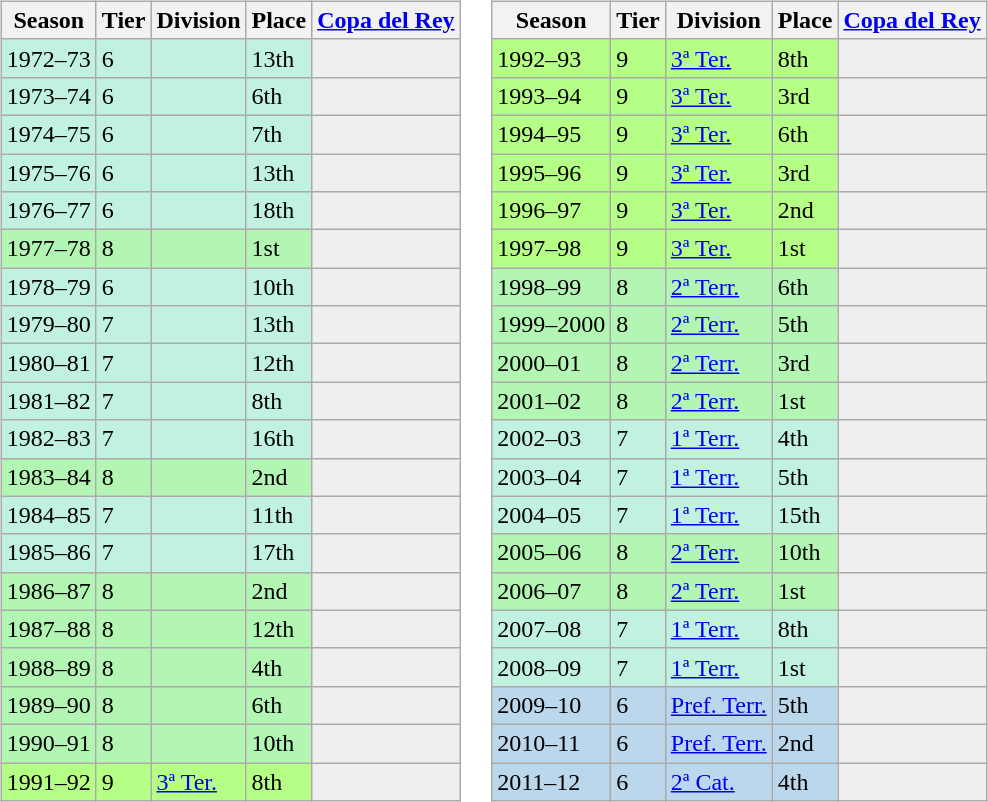<table>
<tr>
<td valign="top" width=0%><br><table class="wikitable">
<tr style="background:#f0f6fa;">
<th>Season</th>
<th>Tier</th>
<th>Division</th>
<th>Place</th>
<th><a href='#'>Copa del Rey</a></th>
</tr>
<tr>
<td style="background:#C0F2DF;">1972–73</td>
<td style="background:#C0F2DF;">6</td>
<td style="background:#C0F2DF;"></td>
<td style="background:#C0F2DF;">13th</td>
<th style="background:#efefef;"></th>
</tr>
<tr>
<td style="background:#C0F2DF;">1973–74</td>
<td style="background:#C0F2DF;">6</td>
<td style="background:#C0F2DF;"></td>
<td style="background:#C0F2DF;">6th</td>
<th style="background:#efefef;"></th>
</tr>
<tr>
<td style="background:#C0F2DF;">1974–75</td>
<td style="background:#C0F2DF;">6</td>
<td style="background:#C0F2DF;"></td>
<td style="background:#C0F2DF;">7th</td>
<th style="background:#efefef;"></th>
</tr>
<tr>
<td style="background:#C0F2DF;">1975–76</td>
<td style="background:#C0F2DF;">6</td>
<td style="background:#C0F2DF;"></td>
<td style="background:#C0F2DF;">13th</td>
<th style="background:#efefef;"></th>
</tr>
<tr>
<td style="background:#C0F2DF;">1976–77</td>
<td style="background:#C0F2DF;">6</td>
<td style="background:#C0F2DF;"></td>
<td style="background:#C0F2DF;">18th</td>
<th style="background:#efefef;"></th>
</tr>
<tr>
<td style="background:#B3F5B3;">1977–78</td>
<td style="background:#B3F5B3;">8</td>
<td style="background:#B3F5B3;"></td>
<td style="background:#B3F5B3;">1st</td>
<th style="background:#efefef;"></th>
</tr>
<tr>
<td style="background:#C0F2DF;">1978–79</td>
<td style="background:#C0F2DF;">6</td>
<td style="background:#C0F2DF;"></td>
<td style="background:#C0F2DF;">10th</td>
<th style="background:#efefef;"></th>
</tr>
<tr>
<td style="background:#C0F2DF;">1979–80</td>
<td style="background:#C0F2DF;">7</td>
<td style="background:#C0F2DF;"></td>
<td style="background:#C0F2DF;">13th</td>
<th style="background:#efefef;"></th>
</tr>
<tr>
<td style="background:#C0F2DF;">1980–81</td>
<td style="background:#C0F2DF;">7</td>
<td style="background:#C0F2DF;"></td>
<td style="background:#C0F2DF;">12th</td>
<th style="background:#efefef;"></th>
</tr>
<tr>
<td style="background:#C0F2DF;">1981–82</td>
<td style="background:#C0F2DF;">7</td>
<td style="background:#C0F2DF;"></td>
<td style="background:#C0F2DF;">8th</td>
<th style="background:#efefef;"></th>
</tr>
<tr>
<td style="background:#C0F2DF;">1982–83</td>
<td style="background:#C0F2DF;">7</td>
<td style="background:#C0F2DF;"></td>
<td style="background:#C0F2DF;">16th</td>
<th style="background:#efefef;"></th>
</tr>
<tr>
<td style="background:#B3F5B3;">1983–84</td>
<td style="background:#B3F5B3;">8</td>
<td style="background:#B3F5B3;"></td>
<td style="background:#B3F5B3;">2nd</td>
<th style="background:#efefef;"></th>
</tr>
<tr>
<td style="background:#C0F2DF;">1984–85</td>
<td style="background:#C0F2DF;">7</td>
<td style="background:#C0F2DF;"></td>
<td style="background:#C0F2DF;">11th</td>
<th style="background:#efefef;"></th>
</tr>
<tr>
<td style="background:#C0F2DF;">1985–86</td>
<td style="background:#C0F2DF;">7</td>
<td style="background:#C0F2DF;"></td>
<td style="background:#C0F2DF;">17th</td>
<th style="background:#efefef;"></th>
</tr>
<tr>
<td style="background:#B3F5B3;">1986–87</td>
<td style="background:#B3F5B3;">8</td>
<td style="background:#B3F5B3;"></td>
<td style="background:#B3F5B3;">2nd</td>
<th style="background:#efefef;"></th>
</tr>
<tr>
<td style="background:#B3F5B3;">1987–88</td>
<td style="background:#B3F5B3;">8</td>
<td style="background:#B3F5B3;"></td>
<td style="background:#B3F5B3;">12th</td>
<th style="background:#efefef;"></th>
</tr>
<tr>
<td style="background:#B3F5B3;">1988–89</td>
<td style="background:#B3F5B3;">8</td>
<td style="background:#B3F5B3;"></td>
<td style="background:#B3F5B3;">4th</td>
<th style="background:#efefef;"></th>
</tr>
<tr>
<td style="background:#B3F5B3;">1989–90</td>
<td style="background:#B3F5B3;">8</td>
<td style="background:#B3F5B3;"></td>
<td style="background:#B3F5B3;">6th</td>
<th style="background:#efefef;"></th>
</tr>
<tr>
<td style="background:#B3F5B3;">1990–91</td>
<td style="background:#B3F5B3;">8</td>
<td style="background:#B3F5B3;"></td>
<td style="background:#B3F5B3;">10th</td>
<th style="background:#efefef;"></th>
</tr>
<tr>
<td style="background:#B6FF86;">1991–92</td>
<td style="background:#B6FF86;">9</td>
<td style="background:#B6FF86;"><a href='#'>3ª Ter.</a></td>
<td style="background:#B6FF86;">8th</td>
<th style="background:#efefef;"></th>
</tr>
</table>
</td>
<td valign="top" width=0%><br><table class="wikitable">
<tr style="background:#f0f6fa;">
<th>Season</th>
<th>Tier</th>
<th>Division</th>
<th>Place</th>
<th><a href='#'>Copa del Rey</a></th>
</tr>
<tr>
<td style="background:#B6FF86;">1992–93</td>
<td style="background:#B6FF86;">9</td>
<td style="background:#B6FF86;"><a href='#'>3ª Ter.</a></td>
<td style="background:#B6FF86;">8th</td>
<th style="background:#efefef;"></th>
</tr>
<tr>
<td style="background:#B6FF86;">1993–94</td>
<td style="background:#B6FF86;">9</td>
<td style="background:#B6FF86;"><a href='#'>3ª Ter.</a></td>
<td style="background:#B6FF86;">3rd</td>
<th style="background:#efefef;"></th>
</tr>
<tr>
<td style="background:#B6FF86;">1994–95</td>
<td style="background:#B6FF86;">9</td>
<td style="background:#B6FF86;"><a href='#'>3ª Ter.</a></td>
<td style="background:#B6FF86;">6th</td>
<th style="background:#efefef;"></th>
</tr>
<tr>
<td style="background:#B6FF86;">1995–96</td>
<td style="background:#B6FF86;">9</td>
<td style="background:#B6FF86;"><a href='#'>3ª Ter.</a></td>
<td style="background:#B6FF86;">3rd</td>
<th style="background:#efefef;"></th>
</tr>
<tr>
<td style="background:#B6FF86;">1996–97</td>
<td style="background:#B6FF86;">9</td>
<td style="background:#B6FF86;"><a href='#'>3ª Ter.</a></td>
<td style="background:#B6FF86;">2nd</td>
<th style="background:#efefef;"></th>
</tr>
<tr>
<td style="background:#B6FF86;">1997–98</td>
<td style="background:#B6FF86;">9</td>
<td style="background:#B6FF86;"><a href='#'>3ª Ter.</a></td>
<td style="background:#B6FF86;">1st</td>
<th style="background:#efefef;"></th>
</tr>
<tr>
<td style="background:#B3F5B3;">1998–99</td>
<td style="background:#B3F5B3;">8</td>
<td style="background:#B3F5B3;"><a href='#'>2ª Terr.</a></td>
<td style="background:#B3F5B3;">6th</td>
<th style="background:#efefef;"></th>
</tr>
<tr>
<td style="background:#B3F5B3;">1999–2000</td>
<td style="background:#B3F5B3;">8</td>
<td style="background:#B3F5B3;"><a href='#'>2ª Terr.</a></td>
<td style="background:#B3F5B3;">5th</td>
<th style="background:#efefef;"></th>
</tr>
<tr>
<td style="background:#B3F5B3;">2000–01</td>
<td style="background:#B3F5B3;">8</td>
<td style="background:#B3F5B3;"><a href='#'>2ª Terr.</a></td>
<td style="background:#B3F5B3;">3rd</td>
<th style="background:#efefef;"></th>
</tr>
<tr>
<td style="background:#B3F5B3;">2001–02</td>
<td style="background:#B3F5B3;">8</td>
<td style="background:#B3F5B3;"><a href='#'>2ª Terr.</a></td>
<td style="background:#B3F5B3;">1st</td>
<th style="background:#efefef;"></th>
</tr>
<tr>
<td style="background:#C0F2DF;">2002–03</td>
<td style="background:#C0F2DF;">7</td>
<td style="background:#C0F2DF;"><a href='#'>1ª Terr.</a></td>
<td style="background:#C0F2DF;">4th</td>
<th style="background:#efefef;"></th>
</tr>
<tr>
<td style="background:#C0F2DF;">2003–04</td>
<td style="background:#C0F2DF;">7</td>
<td style="background:#C0F2DF;"><a href='#'>1ª Terr.</a></td>
<td style="background:#C0F2DF;">5th</td>
<th style="background:#efefef;"></th>
</tr>
<tr>
<td style="background:#C0F2DF;">2004–05</td>
<td style="background:#C0F2DF;">7</td>
<td style="background:#C0F2DF;"><a href='#'>1ª Terr.</a></td>
<td style="background:#C0F2DF;">15th</td>
<th style="background:#efefef;"></th>
</tr>
<tr>
<td style="background:#B3F5B3;">2005–06</td>
<td style="background:#B3F5B3;">8</td>
<td style="background:#B3F5B3;"><a href='#'>2ª Terr.</a></td>
<td style="background:#B3F5B3;">10th</td>
<th style="background:#efefef;"></th>
</tr>
<tr>
<td style="background:#B3F5B3;">2006–07</td>
<td style="background:#B3F5B3;">8</td>
<td style="background:#B3F5B3;"><a href='#'>2ª Terr.</a></td>
<td style="background:#B3F5B3;">1st</td>
<th style="background:#efefef;"></th>
</tr>
<tr>
<td style="background:#C0F2DF;">2007–08</td>
<td style="background:#C0F2DF;">7</td>
<td style="background:#C0F2DF;"><a href='#'>1ª Terr.</a></td>
<td style="background:#C0F2DF;">8th</td>
<th style="background:#efefef;"></th>
</tr>
<tr>
<td style="background:#C0F2DF;">2008–09</td>
<td style="background:#C0F2DF;">7</td>
<td style="background:#C0F2DF;"><a href='#'>1ª Terr.</a></td>
<td style="background:#C0F2DF;">1st</td>
<th style="background:#efefef;"></th>
</tr>
<tr>
<td style="background:#BBD7EC;">2009–10</td>
<td style="background:#BBD7EC;">6</td>
<td style="background:#BBD7EC;"><a href='#'>Pref. Terr.</a></td>
<td style="background:#BBD7EC;">5th</td>
<th style="background:#efefef;"></th>
</tr>
<tr>
<td style="background:#BBD7EC;">2010–11</td>
<td style="background:#BBD7EC;">6</td>
<td style="background:#BBD7EC;"><a href='#'>Pref. Terr.</a></td>
<td style="background:#BBD7EC;">2nd</td>
<th style="background:#efefef;"></th>
</tr>
<tr>
<td style="background:#BBD7EC;">2011–12</td>
<td style="background:#BBD7EC;">6</td>
<td style="background:#BBD7EC;"><a href='#'>2ª Cat.</a></td>
<td style="background:#BBD7EC;">4th</td>
<th style="background:#efefef;"></th>
</tr>
</table>
</td>
</tr>
</table>
